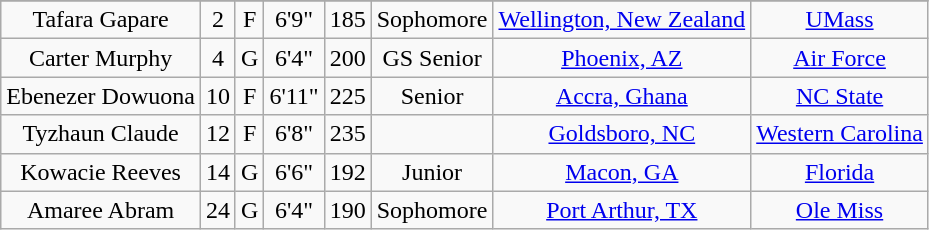<table class="wikitable sortable" border="1" style="text-align:center;">
<tr align=center>
</tr>
<tr>
<td>Tafara Gapare</td>
<td>2</td>
<td>F</td>
<td>6'9"</td>
<td>185</td>
<td>Sophomore</td>
<td><a href='#'>Wellington, New Zealand</a></td>
<td><a href='#'>UMass</a></td>
</tr>
<tr>
<td>Carter Murphy</td>
<td>4</td>
<td>G</td>
<td>6'4"</td>
<td>200</td>
<td>GS Senior</td>
<td><a href='#'>Phoenix, AZ</a></td>
<td><a href='#'>Air Force</a></td>
</tr>
<tr>
<td>Ebenezer Dowuona</td>
<td>10</td>
<td>F</td>
<td>6'11"</td>
<td>225</td>
<td>Senior</td>
<td><a href='#'>Accra, Ghana</a></td>
<td><a href='#'>NC State</a></td>
</tr>
<tr>
<td>Tyzhaun Claude</td>
<td>12</td>
<td>F</td>
<td>6'8"</td>
<td>235</td>
<td></td>
<td><a href='#'>Goldsboro, NC</a></td>
<td><a href='#'>Western Carolina</a></td>
</tr>
<tr>
<td>Kowacie Reeves</td>
<td>14</td>
<td>G</td>
<td>6'6"</td>
<td>192</td>
<td>Junior</td>
<td><a href='#'>Macon, GA</a></td>
<td><a href='#'>Florida</a></td>
</tr>
<tr>
<td>Amaree Abram</td>
<td>24</td>
<td>G</td>
<td>6'4"</td>
<td>190</td>
<td>Sophomore</td>
<td><a href='#'>Port Arthur, TX</a></td>
<td><a href='#'>Ole Miss</a></td>
</tr>
</table>
